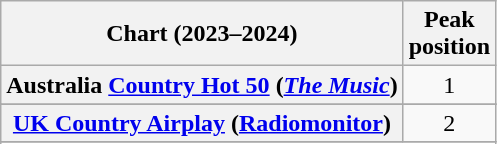<table class="wikitable sortable plainrowheaders" style="text-align:center">
<tr>
<th scope="col">Chart (2023–2024)</th>
<th scope="col">Peak<br>position</th>
</tr>
<tr>
<th scope="row">Australia <a href='#'>Country Hot 50</a> (<em><a href='#'>The Music</a></em>)</th>
<td>1</td>
</tr>
<tr>
</tr>
<tr>
</tr>
<tr>
<th scope="row"><a href='#'>UK Country Airplay</a> (<a href='#'>Radiomonitor</a>)</th>
<td>2</td>
</tr>
<tr>
</tr>
<tr>
</tr>
<tr>
</tr>
</table>
